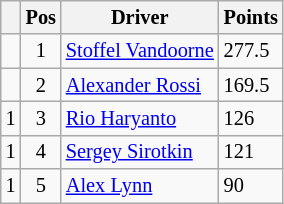<table class="wikitable" style="font-size:85%;">
<tr>
<th></th>
<th>Pos</th>
<th>Driver</th>
<th>Points</th>
</tr>
<tr>
<td></td>
<td align="center">1</td>
<td> <a href='#'>Stoffel Vandoorne</a></td>
<td>277.5</td>
</tr>
<tr>
<td></td>
<td align="center">2</td>
<td> <a href='#'>Alexander Rossi</a></td>
<td>169.5</td>
</tr>
<tr>
<td> 1</td>
<td align="center">3</td>
<td> <a href='#'>Rio Haryanto</a></td>
<td>126</td>
</tr>
<tr>
<td> 1</td>
<td align="center">4</td>
<td> <a href='#'>Sergey Sirotkin</a></td>
<td>121</td>
</tr>
<tr>
<td> 1</td>
<td align="center">5</td>
<td> <a href='#'>Alex Lynn</a></td>
<td>90</td>
</tr>
</table>
